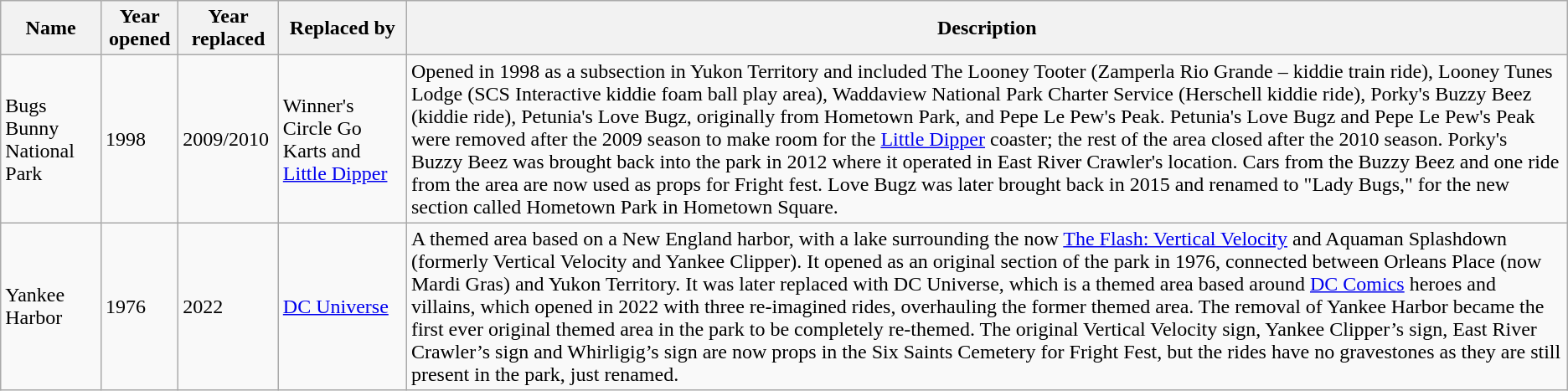<table class="wikitable">
<tr>
<th>Name</th>
<th>Year opened</th>
<th>Year replaced</th>
<th>Replaced by</th>
<th>Description</th>
</tr>
<tr>
<td>Bugs Bunny National Park</td>
<td>1998</td>
<td>2009/2010</td>
<td>Winner's Circle Go Karts and <a href='#'>Little Dipper</a></td>
<td>Opened in 1998 as a subsection in Yukon Territory and included The Looney Tooter (Zamperla Rio Grande – kiddie train ride), Looney Tunes Lodge (SCS Interactive kiddie foam ball play area), Waddaview National Park Charter Service (Herschell kiddie ride), Porky's Buzzy Beez (kiddie ride), Petunia's Love Bugz, originally from Hometown Park, and Pepe Le Pew's Peak. Petunia's Love Bugz and Pepe Le Pew's Peak were removed after the 2009 season to make room for the <a href='#'>Little Dipper</a> coaster; the rest of the area closed after the 2010 season. Porky's Buzzy Beez was brought back into the park in 2012 where it operated in East River Crawler's location. Cars from the Buzzy Beez and one ride from the area are now used as props for Fright fest. Love Bugz was later brought back in 2015 and renamed to "Lady Bugs," for the new section called Hometown Park in Hometown Square.</td>
</tr>
<tr>
<td>Yankee Harbor</td>
<td>1976</td>
<td>2022</td>
<td><a href='#'>DC Universe</a></td>
<td>A themed area based on a New England harbor, with a lake surrounding the now <a href='#'>The Flash: Vertical Velocity</a> and Aquaman Splashdown (formerly Vertical Velocity and Yankee Clipper). It opened as an original section of the park in 1976, connected between Orleans Place (now Mardi Gras) and Yukon Territory. It was later replaced with DC Universe, which is a themed area based around <a href='#'>DC Comics</a> heroes and villains, which opened in 2022 with three re-imagined rides, overhauling the former themed area. The removal of Yankee Harbor became the first ever original themed area in the park to be completely re-themed. The original Vertical Velocity sign, Yankee Clipper’s sign, East River Crawler’s sign and Whirligig’s sign are now props in the Six Saints Cemetery for Fright Fest, but the rides have no gravestones as they are still present in the park, just renamed.</td>
</tr>
</table>
